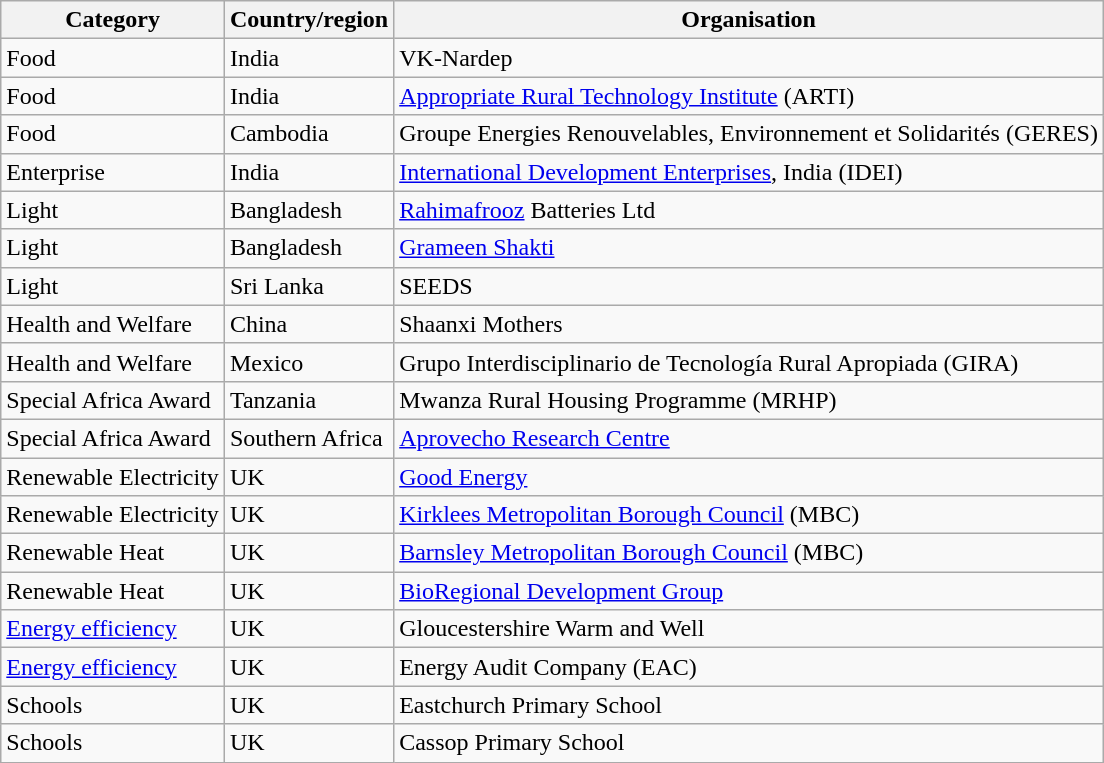<table class="wikitable">
<tr>
<th>Category</th>
<th>Country/region</th>
<th>Organisation</th>
</tr>
<tr>
<td>Food</td>
<td>India</td>
<td>VK-Nardep</td>
</tr>
<tr>
<td>Food</td>
<td>India</td>
<td><a href='#'>Appropriate Rural Technology Institute</a> (ARTI)</td>
</tr>
<tr>
<td>Food</td>
<td>Cambodia</td>
<td>Groupe Energies Renouvelables, Environnement et Solidarités (GERES)</td>
</tr>
<tr>
<td>Enterprise</td>
<td>India</td>
<td><a href='#'>International Development Enterprises</a>, India (IDEI)</td>
</tr>
<tr>
<td>Light</td>
<td>Bangladesh</td>
<td><a href='#'>Rahimafrooz</a> Batteries Ltd</td>
</tr>
<tr>
<td>Light</td>
<td>Bangladesh</td>
<td><a href='#'>Grameen Shakti</a></td>
</tr>
<tr>
<td>Light</td>
<td>Sri Lanka</td>
<td>SEEDS</td>
</tr>
<tr>
<td>Health and Welfare</td>
<td>China</td>
<td>Shaanxi Mothers</td>
</tr>
<tr>
<td>Health and Welfare</td>
<td>Mexico</td>
<td>Grupo Interdisciplinario de Tecnología Rural Apropiada (GIRA)</td>
</tr>
<tr>
<td>Special Africa Award</td>
<td>Tanzania</td>
<td>Mwanza Rural Housing Programme (MRHP)</td>
</tr>
<tr>
<td>Special Africa Award</td>
<td>Southern Africa</td>
<td><a href='#'>Aprovecho Research Centre</a></td>
</tr>
<tr>
<td>Renewable Electricity</td>
<td>UK</td>
<td><a href='#'>Good Energy</a></td>
</tr>
<tr>
<td>Renewable Electricity</td>
<td>UK</td>
<td><a href='#'>Kirklees Metropolitan Borough Council</a> (MBC)</td>
</tr>
<tr>
<td>Renewable Heat</td>
<td>UK</td>
<td><a href='#'>Barnsley Metropolitan Borough Council</a> (MBC)</td>
</tr>
<tr>
<td>Renewable Heat</td>
<td>UK</td>
<td><a href='#'>BioRegional Development Group</a></td>
</tr>
<tr>
<td><a href='#'>Energy efficiency</a></td>
<td>UK</td>
<td>Gloucestershire Warm and Well</td>
</tr>
<tr>
<td><a href='#'>Energy efficiency</a></td>
<td>UK</td>
<td>Energy Audit Company (EAC)</td>
</tr>
<tr>
<td>Schools</td>
<td>UK</td>
<td>Eastchurch Primary School</td>
</tr>
<tr>
<td>Schools</td>
<td>UK</td>
<td>Cassop Primary School</td>
</tr>
</table>
